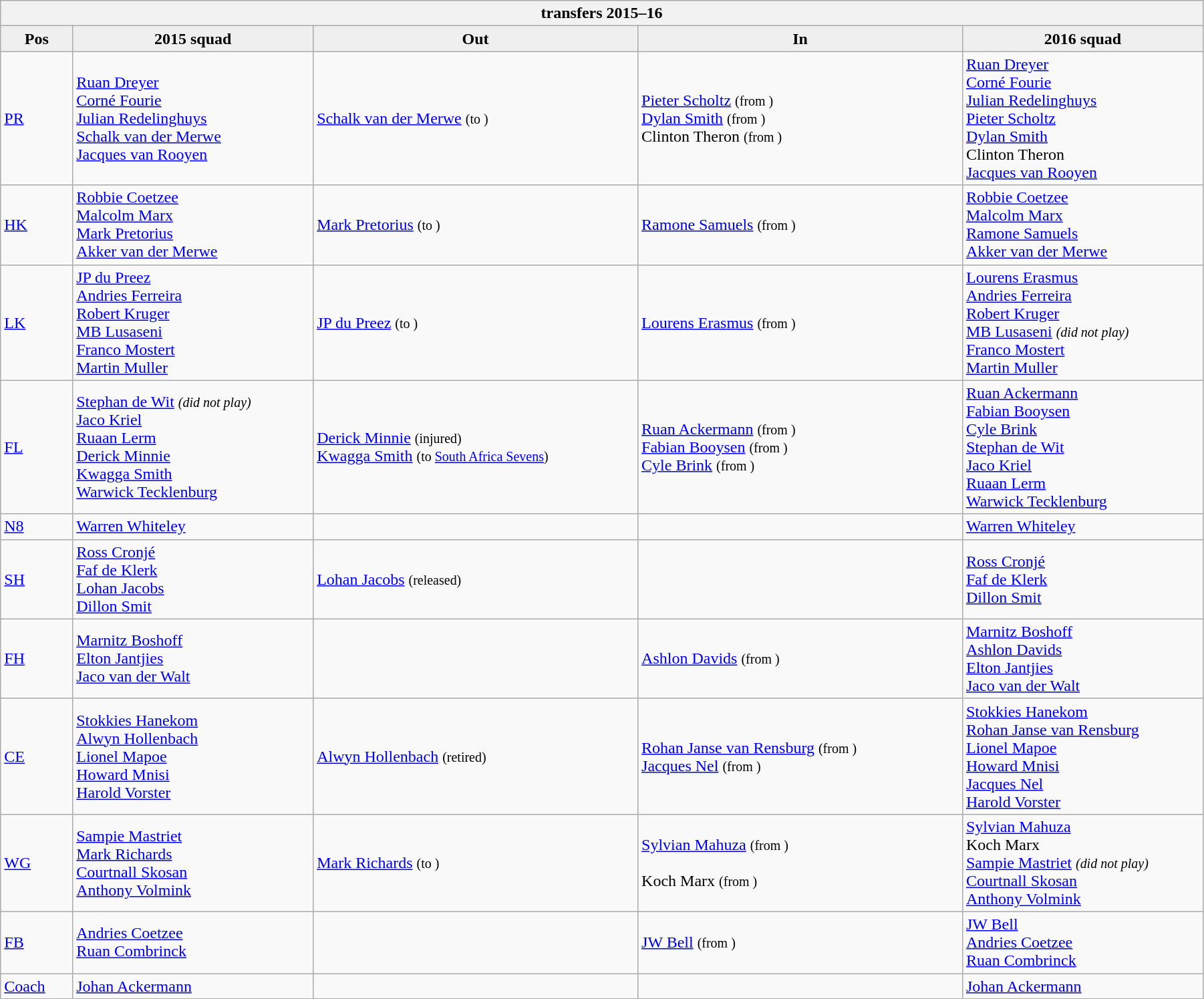<table class="wikitable" style="text-align: left; width:95%">
<tr>
<th colspan="100%" style="text-align:center;"><strong> transfers 2015–16</strong></th>
</tr>
<tr>
<th style="background:#efefef; width:6%;">Pos</th>
<th style="background:#efefef; width:20%;">2015 squad</th>
<th style="background:#efefef; width:27%;">Out</th>
<th style="background:#efefef; width:27%;">In</th>
<th style="background:#efefef; width:20%;">2016 squad</th>
</tr>
<tr>
<td><a href='#'>PR</a></td>
<td> <a href='#'>Ruan Dreyer</a><br><a href='#'>Corné Fourie</a><br><a href='#'>Julian Redelinghuys</a><br><a href='#'>Schalk van der Merwe</a><br><a href='#'>Jacques van Rooyen</a></td>
<td>  <a href='#'>Schalk van der Merwe</a> <small>(to )</small></td>
<td>  <a href='#'>Pieter Scholtz</a> <small>(from )</small><br> <a href='#'>Dylan Smith</a> <small>(from )</small><br> Clinton Theron <small>(from )</small></td>
<td> <a href='#'>Ruan Dreyer</a><br><a href='#'>Corné Fourie</a><br><a href='#'>Julian Redelinghuys</a><br><a href='#'>Pieter Scholtz</a><br><a href='#'>Dylan Smith</a><br>Clinton Theron<br><a href='#'>Jacques van Rooyen</a></td>
</tr>
<tr>
<td><a href='#'>HK</a></td>
<td> <a href='#'>Robbie Coetzee</a><br><a href='#'>Malcolm Marx</a><br><a href='#'>Mark Pretorius</a><br><a href='#'>Akker van der Merwe</a></td>
<td>  <a href='#'>Mark Pretorius</a> <small>(to )</small></td>
<td>  <a href='#'>Ramone Samuels</a> <small>(from )</small></td>
<td> <a href='#'>Robbie Coetzee</a><br><a href='#'>Malcolm Marx</a><br><a href='#'>Ramone Samuels</a><br><a href='#'>Akker van der Merwe</a></td>
</tr>
<tr>
<td><a href='#'>LK</a></td>
<td> <a href='#'>JP du Preez</a><br><a href='#'>Andries Ferreira</a><br><a href='#'>Robert Kruger</a><br><a href='#'>MB Lusaseni</a><br><a href='#'>Franco Mostert</a><br><a href='#'>Martin Muller</a></td>
<td>  <a href='#'>JP du Preez</a> <small>(to )</small></td>
<td>  <a href='#'>Lourens Erasmus</a> <small>(from )</small></td>
<td> <a href='#'>Lourens Erasmus</a><br><a href='#'>Andries Ferreira</a><br><a href='#'>Robert Kruger</a><br><a href='#'>MB Lusaseni</a> <small><em>(did not play)</em></small><br><a href='#'>Franco Mostert</a><br><a href='#'>Martin Muller</a></td>
</tr>
<tr>
<td><a href='#'>FL</a></td>
<td> <a href='#'>Stephan de Wit</a> <small><em>(did not play)</em></small><br><a href='#'>Jaco Kriel</a><br><a href='#'>Ruaan Lerm</a><br><a href='#'>Derick Minnie</a><br><a href='#'>Kwagga Smith</a><br><a href='#'>Warwick Tecklenburg</a></td>
<td>  <a href='#'>Derick Minnie</a> <small>(injured)</small><br> <a href='#'>Kwagga Smith</a> <small>(to <a href='#'>South Africa Sevens</a>)</small></td>
<td>  <a href='#'>Ruan Ackermann</a> <small>(from )</small><br> <a href='#'>Fabian Booysen</a> <small>(from )</small><br> <a href='#'>Cyle Brink</a> <small>(from )</small></td>
<td> <a href='#'>Ruan Ackermann</a><br><a href='#'>Fabian Booysen</a><br><a href='#'>Cyle Brink</a><br><a href='#'>Stephan de Wit</a><br><a href='#'>Jaco Kriel</a><br><a href='#'>Ruaan Lerm</a><br><a href='#'>Warwick Tecklenburg</a></td>
</tr>
<tr>
<td><a href='#'>N8</a></td>
<td> <a href='#'>Warren Whiteley</a></td>
<td></td>
<td></td>
<td> <a href='#'>Warren Whiteley</a></td>
</tr>
<tr>
<td><a href='#'>SH</a></td>
<td> <a href='#'>Ross Cronjé</a><br><a href='#'>Faf de Klerk</a><br><a href='#'>Lohan Jacobs</a><br><a href='#'>Dillon Smit</a></td>
<td>  <a href='#'>Lohan Jacobs</a> <small>(released)</small></td>
<td></td>
<td> <a href='#'>Ross Cronjé</a><br><a href='#'>Faf de Klerk</a><br><a href='#'>Dillon Smit</a></td>
</tr>
<tr>
<td><a href='#'>FH</a></td>
<td> <a href='#'>Marnitz Boshoff</a><br><a href='#'>Elton Jantjies</a><br><a href='#'>Jaco van der Walt</a></td>
<td></td>
<td>  <a href='#'>Ashlon Davids</a> <small>(from )</small></td>
<td> <a href='#'>Marnitz Boshoff</a><br><a href='#'>Ashlon Davids</a><br><a href='#'>Elton Jantjies</a><br><a href='#'>Jaco van der Walt</a></td>
</tr>
<tr>
<td><a href='#'>CE</a></td>
<td> <a href='#'>Stokkies Hanekom</a><br><a href='#'>Alwyn Hollenbach</a><br><a href='#'>Lionel Mapoe</a><br><a href='#'>Howard Mnisi</a><br><a href='#'>Harold Vorster</a></td>
<td>  <a href='#'>Alwyn Hollenbach</a> <small>(retired)</small></td>
<td>  <a href='#'>Rohan Janse van Rensburg</a> <small>(from )</small><br> <a href='#'>Jacques Nel</a> <small>(from )</small></td>
<td> <a href='#'>Stokkies Hanekom</a><br><a href='#'>Rohan Janse van Rensburg</a><br><a href='#'>Lionel Mapoe</a><br><a href='#'>Howard Mnisi</a><br><a href='#'>Jacques Nel</a><br><a href='#'>Harold Vorster</a></td>
</tr>
<tr>
<td><a href='#'>WG</a></td>
<td> <a href='#'>Sampie Mastriet</a><br><a href='#'>Mark Richards</a><br><a href='#'>Courtnall Skosan</a><br><a href='#'>Anthony Volmink</a></td>
<td>  <a href='#'>Mark Richards</a> <small>(to )</small></td>
<td>  <a href='#'>Sylvian Mahuza</a> <small>(from )</small><br><br> Koch Marx <small>(from )</small></td>
<td> <a href='#'>Sylvian Mahuza</a><br>Koch Marx<br><a href='#'>Sampie Mastriet</a> <small><em>(did not play)</em></small><br><a href='#'>Courtnall Skosan</a><br><a href='#'>Anthony Volmink</a></td>
</tr>
<tr>
<td><a href='#'>FB</a></td>
<td> <a href='#'>Andries Coetzee</a><br><a href='#'>Ruan Combrinck</a></td>
<td></td>
<td>  <a href='#'>JW Bell</a> <small>(from )</small></td>
<td> <a href='#'>JW Bell</a><br><a href='#'>Andries Coetzee</a><br><a href='#'>Ruan Combrinck</a></td>
</tr>
<tr>
<td><a href='#'>Coach</a></td>
<td> <a href='#'>Johan Ackermann</a></td>
<td></td>
<td></td>
<td> <a href='#'>Johan Ackermann</a></td>
</tr>
</table>
